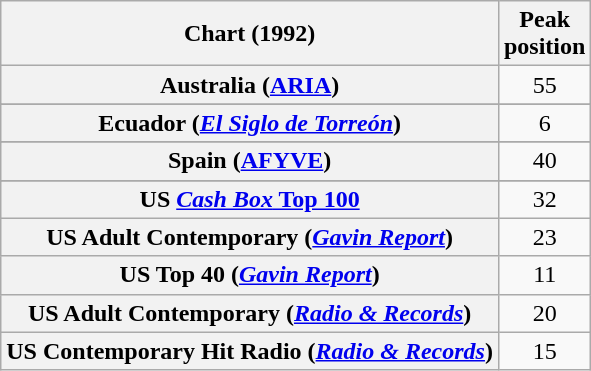<table class="wikitable sortable plainrowheaders" style="text-align:center">
<tr>
<th>Chart (1992)</th>
<th>Peak<br>position</th>
</tr>
<tr>
<th scope="row">Australia (<a href='#'>ARIA</a>)</th>
<td>55</td>
</tr>
<tr>
</tr>
<tr>
</tr>
<tr>
</tr>
<tr>
</tr>
<tr>
<th scope="row">Ecuador (<em><a href='#'>El Siglo de Torreón</a></em>)</th>
<td>6</td>
</tr>
<tr>
</tr>
<tr>
</tr>
<tr>
</tr>
<tr>
</tr>
<tr>
<th scope="row">Spain (<a href='#'>AFYVE</a>)</th>
<td>40</td>
</tr>
<tr>
</tr>
<tr>
</tr>
<tr>
</tr>
<tr>
</tr>
<tr>
<th scope="row">US <a href='#'><em>Cash Box</em> Top 100</a></th>
<td>32</td>
</tr>
<tr>
<th scope="row">US Adult Contemporary (<em><a href='#'>Gavin Report</a></em>)</th>
<td>23</td>
</tr>
<tr>
<th scope="row">US Top 40 (<em><a href='#'>Gavin Report</a></em>)</th>
<td>11</td>
</tr>
<tr>
<th scope="row">US Adult Contemporary (<em><a href='#'>Radio & Records</a></em>)</th>
<td>20</td>
</tr>
<tr>
<th scope="row">US Contemporary Hit Radio (<em><a href='#'>Radio & Records</a></em>)</th>
<td>15</td>
</tr>
</table>
